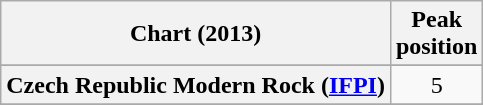<table class="wikitable sortable plainrowheaders" style="text-align:center">
<tr>
<th scope="col">Chart (2013)</th>
<th scope="col">Peak<br>position</th>
</tr>
<tr>
</tr>
<tr>
<th scope="row">Czech Republic Modern Rock (<a href='#'>IFPI</a>)</th>
<td>5</td>
</tr>
<tr>
</tr>
<tr>
</tr>
<tr>
</tr>
</table>
